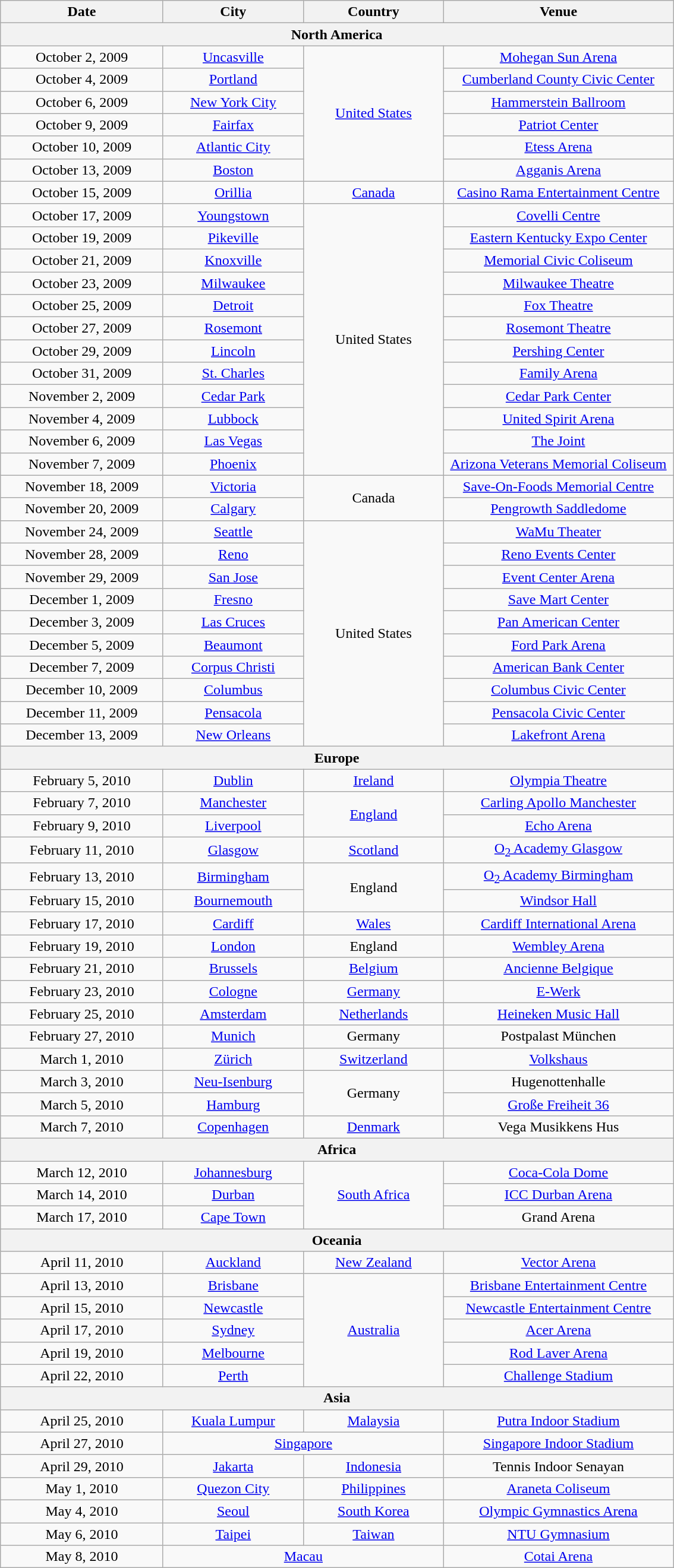<table class="wikitable" style="text-align:center">
<tr>
<th style="width:175px;">Date</th>
<th style="width:150px;">City</th>
<th style="width:150px;">Country</th>
<th style="width:250px;">Venue</th>
</tr>
<tr>
<th colspan="5" style="text-align:center;">North America</th>
</tr>
<tr>
<td>October 2, 2009</td>
<td><a href='#'>Uncasville</a></td>
<td rowspan="6"><a href='#'>United States</a></td>
<td><a href='#'>Mohegan Sun Arena</a></td>
</tr>
<tr>
<td>October 4, 2009</td>
<td><a href='#'>Portland</a></td>
<td><a href='#'>Cumberland County Civic Center</a></td>
</tr>
<tr>
<td>October 6, 2009</td>
<td><a href='#'>New York City</a></td>
<td><a href='#'>Hammerstein Ballroom</a></td>
</tr>
<tr>
<td>October 9, 2009</td>
<td><a href='#'>Fairfax</a></td>
<td><a href='#'>Patriot Center</a></td>
</tr>
<tr>
<td>October 10, 2009</td>
<td><a href='#'>Atlantic City</a></td>
<td><a href='#'>Etess Arena</a></td>
</tr>
<tr>
<td>October 13, 2009</td>
<td><a href='#'>Boston</a></td>
<td><a href='#'>Agganis Arena</a></td>
</tr>
<tr>
<td>October 15, 2009</td>
<td><a href='#'>Orillia</a></td>
<td><a href='#'>Canada</a></td>
<td><a href='#'>Casino Rama Entertainment Centre</a></td>
</tr>
<tr>
<td>October 17, 2009</td>
<td><a href='#'>Youngstown</a></td>
<td rowspan="12">United States</td>
<td><a href='#'>Covelli Centre</a></td>
</tr>
<tr>
<td>October 19, 2009</td>
<td><a href='#'>Pikeville</a></td>
<td><a href='#'>Eastern Kentucky Expo Center</a></td>
</tr>
<tr>
<td>October 21, 2009</td>
<td><a href='#'>Knoxville</a></td>
<td><a href='#'>Memorial Civic Coliseum</a></td>
</tr>
<tr>
<td>October 23, 2009</td>
<td><a href='#'>Milwaukee</a></td>
<td><a href='#'>Milwaukee Theatre</a></td>
</tr>
<tr>
<td>October 25, 2009</td>
<td><a href='#'>Detroit</a></td>
<td><a href='#'>Fox Theatre</a></td>
</tr>
<tr>
<td>October 27, 2009</td>
<td><a href='#'>Rosemont</a></td>
<td><a href='#'>Rosemont Theatre</a></td>
</tr>
<tr>
<td>October 29, 2009</td>
<td><a href='#'>Lincoln</a></td>
<td><a href='#'>Pershing Center</a></td>
</tr>
<tr>
<td>October 31, 2009</td>
<td><a href='#'>St. Charles</a></td>
<td><a href='#'>Family Arena</a></td>
</tr>
<tr>
<td>November 2, 2009</td>
<td><a href='#'>Cedar Park</a></td>
<td><a href='#'>Cedar Park Center</a></td>
</tr>
<tr>
<td>November 4, 2009</td>
<td><a href='#'>Lubbock</a></td>
<td><a href='#'>United Spirit Arena</a></td>
</tr>
<tr>
<td>November 6, 2009</td>
<td><a href='#'>Las Vegas</a></td>
<td><a href='#'>The Joint</a></td>
</tr>
<tr>
<td>November 7, 2009</td>
<td><a href='#'>Phoenix</a></td>
<td><a href='#'>Arizona Veterans Memorial Coliseum</a></td>
</tr>
<tr>
<td>November 18, 2009</td>
<td><a href='#'>Victoria</a></td>
<td rowspan="2">Canada</td>
<td><a href='#'>Save-On-Foods Memorial Centre</a></td>
</tr>
<tr>
<td>November 20, 2009</td>
<td><a href='#'>Calgary</a></td>
<td><a href='#'>Pengrowth Saddledome</a></td>
</tr>
<tr>
<td>November 24, 2009</td>
<td><a href='#'>Seattle</a></td>
<td rowspan="10">United States</td>
<td><a href='#'>WaMu Theater</a></td>
</tr>
<tr>
<td>November 28, 2009</td>
<td><a href='#'>Reno</a></td>
<td><a href='#'>Reno Events Center</a></td>
</tr>
<tr>
<td>November 29, 2009</td>
<td><a href='#'>San Jose</a></td>
<td><a href='#'>Event Center Arena</a></td>
</tr>
<tr>
<td>December 1, 2009</td>
<td><a href='#'>Fresno</a></td>
<td><a href='#'>Save Mart Center</a></td>
</tr>
<tr>
<td>December 3, 2009</td>
<td><a href='#'>Las Cruces</a></td>
<td><a href='#'>Pan American Center</a></td>
</tr>
<tr>
<td>December 5, 2009</td>
<td><a href='#'>Beaumont</a></td>
<td><a href='#'>Ford Park Arena</a></td>
</tr>
<tr>
<td>December 7, 2009</td>
<td><a href='#'>Corpus Christi</a></td>
<td><a href='#'>American Bank Center</a></td>
</tr>
<tr>
<td>December 10, 2009</td>
<td><a href='#'>Columbus</a></td>
<td><a href='#'>Columbus Civic Center</a></td>
</tr>
<tr>
<td>December 11, 2009</td>
<td><a href='#'>Pensacola</a></td>
<td><a href='#'>Pensacola Civic Center</a></td>
</tr>
<tr>
<td>December 13, 2009</td>
<td><a href='#'>New Orleans</a></td>
<td><a href='#'>Lakefront Arena</a></td>
</tr>
<tr>
<th colspan="5" style="text-align:center;">Europe</th>
</tr>
<tr>
<td>February 5, 2010</td>
<td><a href='#'>Dublin</a></td>
<td><a href='#'>Ireland</a></td>
<td><a href='#'>Olympia Theatre</a></td>
</tr>
<tr>
<td>February 7, 2010</td>
<td><a href='#'>Manchester</a></td>
<td rowspan="2"><a href='#'>England</a></td>
<td><a href='#'>Carling Apollo Manchester</a></td>
</tr>
<tr>
<td>February 9, 2010</td>
<td><a href='#'>Liverpool</a></td>
<td><a href='#'>Echo Arena</a></td>
</tr>
<tr>
<td>February 11, 2010</td>
<td><a href='#'>Glasgow</a></td>
<td><a href='#'>Scotland</a></td>
<td><a href='#'>O<sub>2</sub> Academy Glasgow</a></td>
</tr>
<tr>
<td>February 13, 2010</td>
<td><a href='#'>Birmingham</a></td>
<td rowspan="2">England</td>
<td><a href='#'>O<sub>2</sub> Academy Birmingham</a></td>
</tr>
<tr>
<td>February 15, 2010</td>
<td><a href='#'>Bournemouth</a></td>
<td><a href='#'>Windsor Hall</a></td>
</tr>
<tr>
<td>February 17, 2010</td>
<td><a href='#'>Cardiff</a></td>
<td><a href='#'>Wales</a></td>
<td><a href='#'>Cardiff International Arena</a></td>
</tr>
<tr>
<td>February 19, 2010</td>
<td><a href='#'>London</a></td>
<td>England</td>
<td><a href='#'>Wembley Arena</a></td>
</tr>
<tr>
<td>February 21, 2010</td>
<td><a href='#'>Brussels</a></td>
<td><a href='#'>Belgium</a></td>
<td><a href='#'>Ancienne Belgique</a></td>
</tr>
<tr>
<td>February 23, 2010</td>
<td><a href='#'>Cologne</a></td>
<td><a href='#'>Germany</a></td>
<td><a href='#'>E-Werk</a></td>
</tr>
<tr>
<td>February 25, 2010</td>
<td><a href='#'>Amsterdam</a></td>
<td><a href='#'>Netherlands</a></td>
<td><a href='#'>Heineken Music Hall</a></td>
</tr>
<tr>
<td>February 27, 2010</td>
<td><a href='#'>Munich</a></td>
<td>Germany</td>
<td>Postpalast München</td>
</tr>
<tr>
<td>March 1, 2010</td>
<td><a href='#'>Zürich</a></td>
<td><a href='#'>Switzerland</a></td>
<td><a href='#'>Volkshaus</a></td>
</tr>
<tr>
<td>March 3, 2010</td>
<td><a href='#'>Neu-Isenburg</a></td>
<td rowspan="2">Germany</td>
<td>Hugenottenhalle</td>
</tr>
<tr>
<td>March 5, 2010</td>
<td><a href='#'>Hamburg</a></td>
<td><a href='#'>Große Freiheit 36</a></td>
</tr>
<tr>
<td>March 7, 2010</td>
<td><a href='#'>Copenhagen</a></td>
<td><a href='#'>Denmark</a></td>
<td>Vega Musikkens Hus</td>
</tr>
<tr>
<th colspan="5" style="text-align:center;">Africa</th>
</tr>
<tr>
<td>March 12, 2010</td>
<td><a href='#'>Johannesburg</a></td>
<td rowspan="3"><a href='#'>South Africa</a></td>
<td><a href='#'>Coca-Cola Dome</a></td>
</tr>
<tr>
<td>March 14, 2010</td>
<td><a href='#'>Durban</a></td>
<td><a href='#'>ICC Durban Arena</a></td>
</tr>
<tr>
<td>March 17, 2010</td>
<td><a href='#'>Cape Town</a></td>
<td>Grand Arena</td>
</tr>
<tr>
<th colspan="5" style="text-align:center;">Oceania</th>
</tr>
<tr>
<td>April 11, 2010</td>
<td><a href='#'>Auckland</a></td>
<td><a href='#'>New Zealand</a></td>
<td><a href='#'>Vector Arena</a></td>
</tr>
<tr>
<td>April 13, 2010</td>
<td><a href='#'>Brisbane</a></td>
<td rowspan="5"><a href='#'>Australia</a></td>
<td><a href='#'>Brisbane Entertainment Centre</a></td>
</tr>
<tr>
<td>April 15, 2010</td>
<td><a href='#'>Newcastle</a></td>
<td><a href='#'>Newcastle Entertainment Centre</a></td>
</tr>
<tr>
<td>April 17, 2010</td>
<td><a href='#'>Sydney</a></td>
<td><a href='#'>Acer Arena</a></td>
</tr>
<tr>
<td>April 19, 2010</td>
<td><a href='#'>Melbourne</a></td>
<td><a href='#'>Rod Laver Arena</a></td>
</tr>
<tr>
<td>April 22, 2010</td>
<td><a href='#'>Perth</a></td>
<td><a href='#'>Challenge Stadium</a></td>
</tr>
<tr>
<th colspan="5" style="text-align:center;">Asia</th>
</tr>
<tr>
<td>April 25, 2010</td>
<td><a href='#'>Kuala Lumpur</a></td>
<td><a href='#'>Malaysia</a></td>
<td><a href='#'>Putra Indoor Stadium</a></td>
</tr>
<tr>
<td>April 27, 2010</td>
<td colspan="2"><a href='#'>Singapore</a></td>
<td><a href='#'>Singapore Indoor Stadium</a></td>
</tr>
<tr>
<td>April 29, 2010</td>
<td><a href='#'>Jakarta</a></td>
<td><a href='#'>Indonesia</a></td>
<td>Tennis Indoor Senayan</td>
</tr>
<tr>
<td>May 1, 2010</td>
<td><a href='#'>Quezon City</a></td>
<td><a href='#'>Philippines</a></td>
<td><a href='#'>Araneta Coliseum</a></td>
</tr>
<tr>
<td>May 4, 2010</td>
<td><a href='#'>Seoul</a></td>
<td><a href='#'>South Korea</a></td>
<td><a href='#'>Olympic Gymnastics Arena</a></td>
</tr>
<tr>
<td>May 6, 2010</td>
<td><a href='#'>Taipei</a></td>
<td><a href='#'>Taiwan</a></td>
<td><a href='#'>NTU Gymnasium</a></td>
</tr>
<tr>
<td>May 8, 2010</td>
<td colspan="2"><a href='#'>Macau</a></td>
<td><a href='#'>Cotai Arena</a></td>
</tr>
</table>
